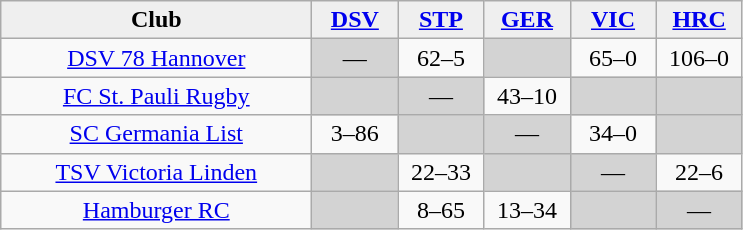<table class="wikitable" style="text-align: center;">
<tr>
<th style="background:#efefef; width:200px;">Club</th>
<th style="background:#efefef; width:50px;"><a href='#'>DSV</a></th>
<th style="background:#efefef; width:50px;"><a href='#'>STP</a></th>
<th style="background:#efefef; width:50px;"><a href='#'>GER</a></th>
<th style="background:#efefef; width:50px;"><a href='#'>VIC</a></th>
<th style="background:#efefef; width:50px;"><a href='#'>HRC</a></th>
</tr>
<tr align=center>
<td><a href='#'>DSV 78 Hannover</a></td>
<td bgcolor=#D3D3D3>—</td>
<td>62–5</td>
<td bgcolor=#D3D3D3></td>
<td>65–0</td>
<td>106–0</td>
</tr>
<tr align=center>
<td><a href='#'>FC St. Pauli Rugby</a></td>
<td bgcolor=#D3D3D3></td>
<td bgcolor=#D3D3D3>—</td>
<td>43–10</td>
<td bgcolor=#D3D3D3></td>
<td bgcolor=#D3D3D3></td>
</tr>
<tr align=center>
<td><a href='#'>SC Germania List</a></td>
<td>3–86</td>
<td bgcolor=#D3D3D3></td>
<td bgcolor=#D3D3D3>—</td>
<td>34–0</td>
<td bgcolor=#D3D3D3></td>
</tr>
<tr align=center>
<td><a href='#'>TSV Victoria Linden</a></td>
<td bgcolor=#D3D3D3></td>
<td>22–33</td>
<td bgcolor=#D3D3D3></td>
<td bgcolor=#D3D3D3>—</td>
<td>22–6</td>
</tr>
<tr align=center>
<td><a href='#'>Hamburger RC</a></td>
<td bgcolor=#D3D3D3></td>
<td>8–65</td>
<td>13–34</td>
<td bgcolor=#D3D3D3></td>
<td bgcolor=#D3D3D3>—</td>
</tr>
</table>
